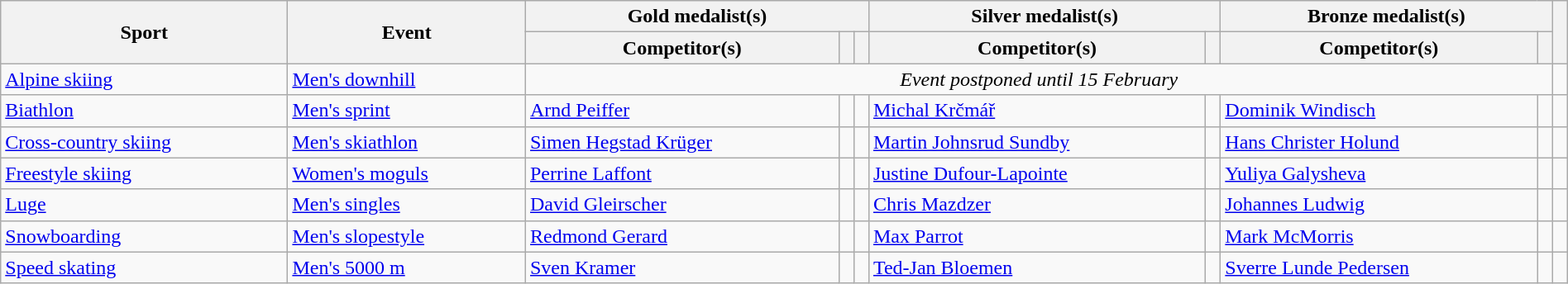<table class="wikitable" style="width:100%;">
<tr>
<th rowspan="2">Sport</th>
<th rowspan="2">Event</th>
<th colspan="3">Gold medalist(s)</th>
<th colspan="2">Silver medalist(s)</th>
<th colspan="2">Bronze medalist(s)</th>
<th rowspan="2"></th>
</tr>
<tr>
<th>Competitor(s)</th>
<th></th>
<th></th>
<th>Competitor(s)</th>
<th></th>
<th>Competitor(s)</th>
<th></th>
</tr>
<tr>
<td><a href='#'>Alpine skiing</a></td>
<td><a href='#'>Men's downhill</a></td>
<td colspan=7 align=center><em> Event postponed until 15 February</em></td>
<td></td>
</tr>
<tr>
<td><a href='#'>Biathlon</a></td>
<td><a href='#'>Men's sprint</a></td>
<td><a href='#'>Arnd Peiffer</a></td>
<td></td>
<td></td>
<td><a href='#'>Michal Krčmář</a></td>
<td></td>
<td><a href='#'>Dominik Windisch</a></td>
<td></td>
<td></td>
</tr>
<tr>
<td><a href='#'>Cross-country skiing</a></td>
<td><a href='#'>Men's skiathlon</a></td>
<td><a href='#'>Simen Hegstad Krüger</a></td>
<td></td>
<td></td>
<td><a href='#'>Martin Johnsrud Sundby</a></td>
<td></td>
<td><a href='#'>Hans Christer Holund</a></td>
<td></td>
<td></td>
</tr>
<tr>
<td><a href='#'>Freestyle skiing</a></td>
<td><a href='#'>Women's moguls</a></td>
<td><a href='#'>Perrine Laffont</a></td>
<td></td>
<td></td>
<td><a href='#'>Justine Dufour-Lapointe</a></td>
<td></td>
<td><a href='#'>Yuliya Galysheva</a></td>
<td></td>
<td></td>
</tr>
<tr>
<td><a href='#'>Luge</a></td>
<td><a href='#'>Men's singles</a></td>
<td><a href='#'>David Gleirscher</a></td>
<td></td>
<td></td>
<td><a href='#'>Chris Mazdzer</a></td>
<td></td>
<td><a href='#'>Johannes Ludwig</a></td>
<td></td>
<td></td>
</tr>
<tr>
<td><a href='#'>Snowboarding</a></td>
<td><a href='#'>Men's slopestyle</a></td>
<td><a href='#'>Redmond Gerard</a></td>
<td></td>
<td></td>
<td><a href='#'>Max Parrot</a></td>
<td></td>
<td><a href='#'>Mark McMorris</a></td>
<td></td>
<td></td>
</tr>
<tr>
<td><a href='#'>Speed skating</a></td>
<td><a href='#'>Men's 5000 m</a></td>
<td><a href='#'>Sven Kramer</a></td>
<td></td>
<td></td>
<td><a href='#'>Ted-Jan Bloemen</a></td>
<td></td>
<td><a href='#'>Sverre Lunde Pedersen</a></td>
<td></td>
<td></td>
</tr>
</table>
